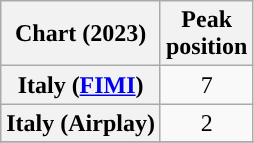<table class="wikitable sortable plainrowheaders" style="text-align:center">
<tr>
<th scope="col">Chart (2023)</th>
<th scope="col">Peak<br>position</th>
</tr>
<tr>
<th scope="row">Italy (<a href='#'>FIMI</a>)</th>
<td>7</td>
</tr>
<tr>
<th scope="row">Italy (Airplay)</th>
<td>2</td>
</tr>
<tr>
</tr>
</table>
